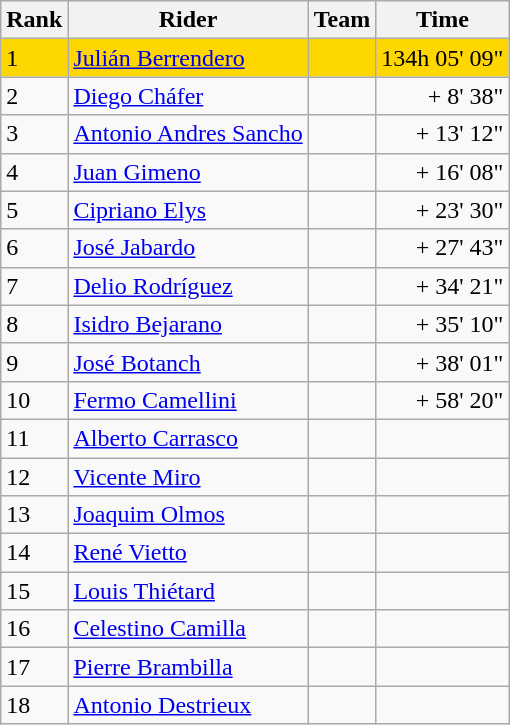<table class="wikitable">
<tr>
<th>Rank</th>
<th>Rider</th>
<th>Team</th>
<th>Time</th>
</tr>
<tr bgcolor=gold>
<td>1</td>
<td>  	<a href='#'>Julián Berrendero</a></td>
<td></td>
<td align="right">134h 05' 09"</td>
</tr>
<tr>
<td>2</td>
<td>  	<a href='#'>Diego Cháfer</a></td>
<td></td>
<td align="right">+ 8' 38"</td>
</tr>
<tr>
<td>3</td>
<td>  	<a href='#'>Antonio Andres Sancho</a></td>
<td></td>
<td align="right">+ 13' 12"</td>
</tr>
<tr>
<td>4</td>
<td>  	<a href='#'>Juan Gimeno</a></td>
<td></td>
<td align="right">+ 16' 08"</td>
</tr>
<tr>
<td>5</td>
<td>  	<a href='#'>Cipriano Elys</a></td>
<td></td>
<td align="right">+ 23' 30"</td>
</tr>
<tr>
<td>6</td>
<td>  	<a href='#'>José Jabardo</a></td>
<td></td>
<td align="right">+ 27' 43"</td>
</tr>
<tr>
<td>7</td>
<td>  	<a href='#'>Delio Rodríguez</a></td>
<td></td>
<td align="right">+ 34' 21"</td>
</tr>
<tr>
<td>8</td>
<td>  	<a href='#'>Isidro Bejarano</a></td>
<td></td>
<td align="right">+ 35' 10"</td>
</tr>
<tr>
<td>9</td>
<td>  	<a href='#'>José Botanch</a></td>
<td></td>
<td align="right">+ 38' 01"</td>
</tr>
<tr>
<td>10</td>
<td> 	<a href='#'>Fermo Camellini</a></td>
<td></td>
<td align="right">+ 58' 20"</td>
</tr>
<tr>
<td>11</td>
<td>  	<a href='#'>Alberto Carrasco</a></td>
<td></td>
<td align="right"></td>
</tr>
<tr>
<td>12</td>
<td>  	<a href='#'>Vicente Miro</a></td>
<td></td>
<td align="right"></td>
</tr>
<tr>
<td>13</td>
<td>  	<a href='#'>Joaquim Olmos</a></td>
<td></td>
<td align="right"></td>
</tr>
<tr>
<td>14</td>
<td>	<a href='#'>René Vietto</a></td>
<td></td>
<td align="right"></td>
</tr>
<tr>
<td>15</td>
<td>	<a href='#'>Louis Thiétard</a></td>
<td></td>
<td align="right"></td>
</tr>
<tr>
<td>16</td>
<td> 	<a href='#'>Celestino Camilla</a></td>
<td></td>
<td align="right"></td>
</tr>
<tr>
<td>17</td>
<td>	<a href='#'>Pierre Brambilla</a></td>
<td></td>
<td align="right"></td>
</tr>
<tr>
<td>18</td>
<td>  	<a href='#'>Antonio Destrieux</a></td>
<td></td>
<td align="right"></td>
</tr>
</table>
